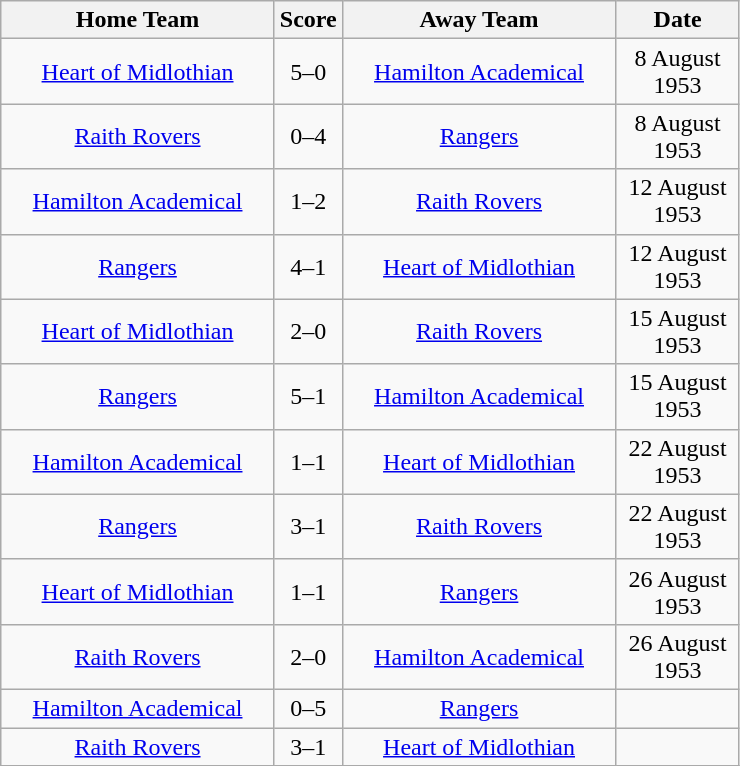<table class="wikitable" style="text-align:center;">
<tr>
<th width=175>Home Team</th>
<th width=20>Score</th>
<th width=175>Away Team</th>
<th width= 75>Date</th>
</tr>
<tr>
<td><a href='#'>Heart of Midlothian</a></td>
<td>5–0</td>
<td><a href='#'>Hamilton Academical</a></td>
<td>8 August 1953</td>
</tr>
<tr>
<td><a href='#'>Raith Rovers</a></td>
<td>0–4</td>
<td><a href='#'>Rangers</a></td>
<td>8 August 1953</td>
</tr>
<tr>
<td><a href='#'>Hamilton Academical</a></td>
<td>1–2</td>
<td><a href='#'>Raith Rovers</a></td>
<td>12 August 1953</td>
</tr>
<tr>
<td><a href='#'>Rangers</a></td>
<td>4–1</td>
<td><a href='#'>Heart of Midlothian</a></td>
<td>12 August 1953</td>
</tr>
<tr>
<td><a href='#'>Heart of Midlothian</a></td>
<td>2–0</td>
<td><a href='#'>Raith Rovers</a></td>
<td>15 August 1953</td>
</tr>
<tr>
<td><a href='#'>Rangers</a></td>
<td>5–1</td>
<td><a href='#'>Hamilton Academical</a></td>
<td>15 August 1953</td>
</tr>
<tr>
<td><a href='#'>Hamilton Academical</a></td>
<td>1–1</td>
<td><a href='#'>Heart of Midlothian</a></td>
<td>22 August 1953</td>
</tr>
<tr>
<td><a href='#'>Rangers</a></td>
<td>3–1</td>
<td><a href='#'>Raith Rovers</a></td>
<td>22 August 1953</td>
</tr>
<tr>
<td><a href='#'>Heart of Midlothian</a></td>
<td>1–1</td>
<td><a href='#'>Rangers</a></td>
<td>26 August 1953</td>
</tr>
<tr>
<td><a href='#'>Raith Rovers</a></td>
<td>2–0</td>
<td><a href='#'>Hamilton Academical</a></td>
<td>26 August 1953</td>
</tr>
<tr>
<td><a href='#'>Hamilton Academical</a></td>
<td>0–5</td>
<td><a href='#'>Rangers</a></td>
<td></td>
</tr>
<tr>
<td><a href='#'>Raith Rovers</a></td>
<td>3–1</td>
<td><a href='#'>Heart of Midlothian</a></td>
<td></td>
</tr>
<tr>
</tr>
</table>
